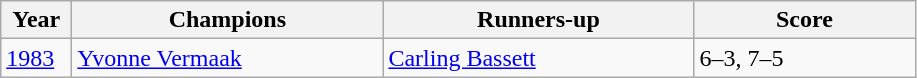<table class="wikitable">
<tr>
<th style="width:40px">Year</th>
<th style="width:200px">Champions</th>
<th style="width:200px">Runners-up</th>
<th style="width:140px" class="unsortable">Score</th>
</tr>
<tr>
<td><a href='#'>1983</a></td>
<td> <a href='#'>Yvonne Vermaak</a></td>
<td> <a href='#'>Carling Bassett</a></td>
<td>6–3, 7–5</td>
</tr>
</table>
